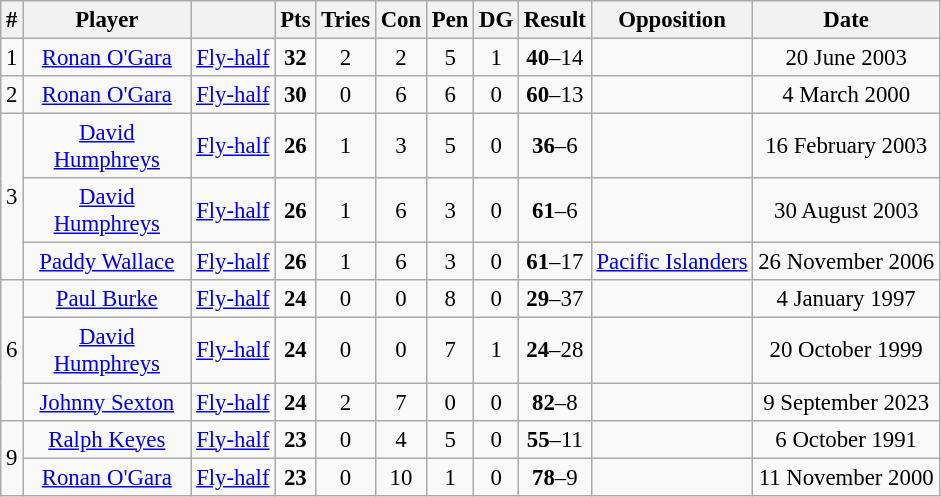<table class="wikitable sortable" style="font-size:95%; text-align:center;">
<tr>
<th>#</th>
<th style="width:105px;">Player</th>
<th></th>
<th>Pts</th>
<th>Tries</th>
<th>Con</th>
<th>Pen</th>
<th>DG</th>
<th>Result</th>
<th>Opposition</th>
<th>Date</th>
</tr>
<tr>
<td>1</td>
<td><a href='#'>Ronan O'Gara</a></td>
<td><a href='#'>Fly-half</a></td>
<td><strong>32</strong></td>
<td>2</td>
<td>2</td>
<td>5</td>
<td>1</td>
<td><strong>40</strong>–14</td>
<td></td>
<td>20 June 2003</td>
</tr>
<tr>
<td>2</td>
<td><a href='#'>Ronan O'Gara</a></td>
<td><a href='#'>Fly-half</a></td>
<td><strong>30</strong></td>
<td>0</td>
<td>6</td>
<td>6</td>
<td>0</td>
<td><strong>60</strong>–13</td>
<td></td>
<td>4 March 2000</td>
</tr>
<tr>
<td rowspan=3>3</td>
<td><a href='#'>David Humphreys</a></td>
<td><a href='#'>Fly-half</a></td>
<td><strong>26</strong></td>
<td>1</td>
<td>3</td>
<td>5</td>
<td>0</td>
<td><strong>36</strong>–6</td>
<td></td>
<td>16 February 2003</td>
</tr>
<tr>
<td><a href='#'>David Humphreys</a></td>
<td><a href='#'>Fly-half</a></td>
<td><strong>26</strong></td>
<td>1</td>
<td>6</td>
<td>3</td>
<td>0</td>
<td><strong>61</strong>–6</td>
<td></td>
<td>30 August 2003</td>
</tr>
<tr>
<td><a href='#'>Paddy Wallace</a></td>
<td><a href='#'>Fly-half</a></td>
<td><strong>26</strong></td>
<td>1</td>
<td>6</td>
<td>3</td>
<td>0</td>
<td><strong>61</strong>–17</td>
<td><a href='#'>Pacific Islanders</a></td>
<td>26 November 2006</td>
</tr>
<tr>
<td rowspan=3>6</td>
<td><a href='#'>Paul Burke</a></td>
<td><a href='#'>Fly-half</a></td>
<td><strong>24</strong></td>
<td>0</td>
<td>0</td>
<td>8</td>
<td>0</td>
<td><strong>29</strong>–37</td>
<td></td>
<td>4 January 1997</td>
</tr>
<tr>
<td><a href='#'>David Humphreys</a></td>
<td><a href='#'>Fly-half</a></td>
<td><strong>24</strong></td>
<td>0</td>
<td>0</td>
<td>7</td>
<td>1</td>
<td><strong>24</strong>–28</td>
<td></td>
<td>20 October 1999</td>
</tr>
<tr>
<td><a href='#'>Johnny Sexton</a></td>
<td><a href='#'>Fly-half</a></td>
<td><strong>24</strong></td>
<td>2</td>
<td>7</td>
<td>0</td>
<td>0</td>
<td><strong>82</strong>–8</td>
<td></td>
<td>9 September 2023</td>
</tr>
<tr>
<td rowspan=2>9</td>
<td><a href='#'>Ralph Keyes</a></td>
<td><a href='#'>Fly-half</a></td>
<td><strong>23</strong></td>
<td>0</td>
<td>4</td>
<td>5</td>
<td>0</td>
<td><strong>55</strong>–11</td>
<td></td>
<td>6 October 1991</td>
</tr>
<tr>
<td><a href='#'>Ronan O'Gara</a></td>
<td><a href='#'>Fly-half</a></td>
<td><strong>23</strong></td>
<td>0</td>
<td>10</td>
<td>1</td>
<td>0</td>
<td><strong>78</strong>–9</td>
<td></td>
<td>11 November 2000</td>
</tr>
</table>
